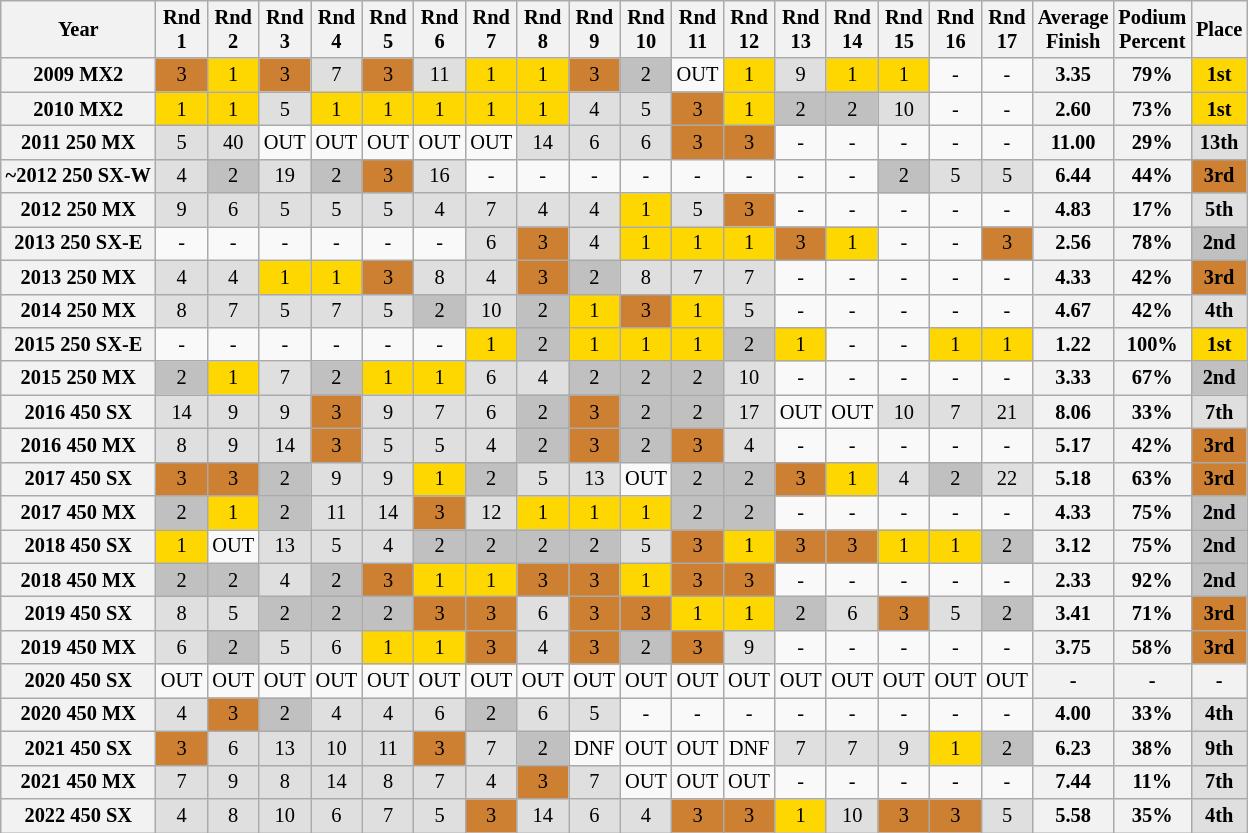<table class="wikitable" style="font-size: 85%; text-align:center">
<tr valign="top">
<th valign="middle">Year</th>
<th>Rnd<br>1</th>
<th>Rnd<br>2</th>
<th>Rnd<br>3</th>
<th>Rnd<br>4</th>
<th>Rnd<br>5</th>
<th>Rnd<br>6</th>
<th>Rnd<br>7</th>
<th>Rnd<br>8</th>
<th>Rnd<br>9</th>
<th>Rnd<br>10</th>
<th>Rnd<br>11</th>
<th>Rnd<br>12</th>
<th>Rnd<br>13</th>
<th>Rnd<br>14</th>
<th>Rnd<br>15</th>
<th>Rnd<br>16</th>
<th>Rnd<br>17</th>
<th valign="middle">Average<br>Finish</th>
<th valign="middle">Podium<br>Percent</th>
<th valign="middle">Place</th>
</tr>
<tr>
<th>2009 MX2</th>
<td style="background:#CD7F32;">3</td>
<td style="background: gold;">1</td>
<td style="background:#CD7F32;">3</td>
<td style="background:#dfdfdf;">7</td>
<td style="background:#CD7F32;">3</td>
<td style="background:#dfdfdf;">11</td>
<td style="background: gold;">1</td>
<td style="background: gold;">1</td>
<td style="background:#CD7F32;">3</td>
<td style="background: silver;">2</td>
<td>OUT</td>
<td style="background: gold;">1</td>
<td style="background:#dfdfdf;">9</td>
<td style="background: gold;">1</td>
<td style="background: gold;">1</td>
<td>-</td>
<td>-</td>
<th>3.35</th>
<th>79%</th>
<th style="background: gold;">1st</th>
</tr>
<tr>
<th>2010 MX2</th>
<td style="background: gold;">1</td>
<td style="background: gold;">1</td>
<td style="background:#dfdfdf;">5</td>
<td style="background: gold;">1</td>
<td style="background: gold;">1</td>
<td style="background: gold;">1</td>
<td style="background: gold;">1</td>
<td style="background: gold;">1</td>
<td style="background:#dfdfdf;">4</td>
<td style="background:#dfdfdf;">5</td>
<td style="background:#CD7F32;">3</td>
<td style="background: gold;">1</td>
<td style="background: silver;">2</td>
<td style="background: silver;">2</td>
<td style="background:#dfdfdf;">10</td>
<td>-</td>
<td>-</td>
<th>2.60</th>
<th>73%</th>
<th style="background: gold;">1st</th>
</tr>
<tr>
<th>2011 250 MX</th>
<td style="background:#dfdfdf;">5</td>
<td style="background:#dfdfdf;">40</td>
<td>OUT</td>
<td>OUT</td>
<td>OUT</td>
<td>OUT</td>
<td>OUT</td>
<td style="background:#dfdfdf;">14</td>
<td style="background:#dfdfdf;">6</td>
<td style="background:#dfdfdf;">6</td>
<td style="background:#CD7F32;">3</td>
<td style="background:#CD7F32;">3</td>
<td>-</td>
<td>-</td>
<td>-</td>
<td>-</td>
<td>-</td>
<th>11.00</th>
<th>29%</th>
<th style="background:#dfdfdf;">13th</th>
</tr>
<tr>
<th>~2012 250 SX-W</th>
<td style="background:#dfdfdf;">4</td>
<td style="background: silver;">2</td>
<td style="background:#dfdfdf;">19</td>
<td style="background: silver;">2</td>
<td style="background:#CD7F32;">3</td>
<td style="background:#dfdfdf;">16</td>
<td>-</td>
<td>-</td>
<td>-</td>
<td>-</td>
<td>-</td>
<td>-</td>
<td>-</td>
<td>-</td>
<td style="background: silver;">2</td>
<td style="background:#dfdfdf;">5</td>
<td style="background:#dfdfdf;">5</td>
<th>6.44</th>
<th>44%</th>
<th style="background:#CD7F32;">3rd</th>
</tr>
<tr>
<th>2012 250 MX</th>
<td style="background:#dfdfdf;">9</td>
<td style="background:#dfdfdf;">6</td>
<td style="background:#dfdfdf;">5</td>
<td style="background:#dfdfdf;">5</td>
<td style="background:#dfdfdf;">5</td>
<td style="background:#dfdfdf;">4</td>
<td style="background:#dfdfdf;">7</td>
<td style="background:#dfdfdf;">4</td>
<td style="background:#dfdfdf;">4</td>
<td style="background: gold;">1</td>
<td style="background:#dfdfdf;">5</td>
<td style="background:#CD7F32;">3</td>
<td>-</td>
<td>-</td>
<td>-</td>
<td>-</td>
<td>-</td>
<th>4.83</th>
<th>17%</th>
<th style="background:#dfdfdf;">5th</th>
</tr>
<tr>
<th>2013 250 SX-E</th>
<td>-</td>
<td>-</td>
<td>-</td>
<td>-</td>
<td>-</td>
<td>-</td>
<td style="background:#dfdfdf;">6</td>
<td style="background:#CD7F32;">3</td>
<td style="background:#dfdfdf;">4</td>
<td style="background: gold;">1</td>
<td style="background: gold;">1</td>
<td style="background: gold;">1</td>
<td style="background:#CD7F32;">3</td>
<td style="background: gold;">1</td>
<td>-</td>
<td>-</td>
<td style="background:#CD7F32;">3</td>
<th>2.56</th>
<th>78%</th>
<th style="background: silver;">2nd</th>
</tr>
<tr>
<th>2013 250 MX</th>
<td style="background:#dfdfdf;">4</td>
<td style="background:#dfdfdf;">4</td>
<td style="background: gold;">1</td>
<td style="background: gold;">1</td>
<td style="background:#CD7F32;">3</td>
<td style="background:#dfdfdf;">8</td>
<td style="background:#dfdfdf;">4</td>
<td style="background:#CD7F32;">3</td>
<td style="background: silver;">2</td>
<td style="background:#dfdfdf;">8</td>
<td style="background:#dfdfdf;">7</td>
<td style="background:#dfdfdf;">7</td>
<td>-</td>
<td>-</td>
<td>-</td>
<td>-</td>
<td>-</td>
<th>4.33</th>
<th>42%</th>
<th style="background:#CD7F32;">3rd</th>
</tr>
<tr>
<th>2014 250 MX</th>
<td style="background:#dfdfdf;">8</td>
<td style="background:#dfdfdf;">7</td>
<td style="background:#dfdfdf;">5</td>
<td style="background:#dfdfdf;">7</td>
<td style="background:#dfdfdf;">5</td>
<td style="background: silver;">2</td>
<td style="background:#dfdfdf;">10</td>
<td style="background: silver;">2</td>
<td style="background: gold;">1</td>
<td style="background:#CD7F32;">3</td>
<td style="background: gold;">1</td>
<td style="background:#dfdfdf;">5</td>
<td>-</td>
<td>-</td>
<td>-</td>
<td>-</td>
<td>-</td>
<th>4.67</th>
<th>42%</th>
<th style="background:#dfdfdf;">4th</th>
</tr>
<tr>
<th>2015 250 SX-E</th>
<td>-</td>
<td>-</td>
<td>-</td>
<td>-</td>
<td>-</td>
<td>-</td>
<td style="background: gold;">1</td>
<td style="background: silver;">2</td>
<td style="background: gold;">1</td>
<td style="background: gold;">1</td>
<td style="background: gold;">1</td>
<td style="background: silver;">2</td>
<td style="background: gold;">1</td>
<td>-</td>
<td>-</td>
<td style="background: gold;">1</td>
<td style="background: gold;">1</td>
<th>1.22</th>
<th>100%</th>
<th style="background: gold;">1st</th>
</tr>
<tr>
<th>2015 250 MX</th>
<td style="background: silver;">2</td>
<td style="background: gold;">1</td>
<td style="background:#dfdfdf;">7</td>
<td style="background: silver;">2</td>
<td style="background: gold;">1</td>
<td style="background: gold;">1</td>
<td style="background:#dfdfdf;">6</td>
<td style="background:#dfdfdf;">4</td>
<td style="background: silver;">2</td>
<td style="background: silver;">2</td>
<td style="background: silver;">2</td>
<td style="background:#dfdfdf;">10</td>
<td>-</td>
<td>-</td>
<td>-</td>
<td>-</td>
<td>-</td>
<th>3.33</th>
<th>67%</th>
<th style="background: silver;">2nd</th>
</tr>
<tr>
<th>2016 450 SX</th>
<td style="background:#dfdfdf;">14</td>
<td style="background:#dfdfdf;">9</td>
<td style="background:#dfdfdf;">9</td>
<td style="background:#CD7F32;">3</td>
<td style="background:#dfdfdf;">9</td>
<td style="background:#dfdfdf;">7</td>
<td style="background:#dfdfdf;">6</td>
<td style="background: silver;">2</td>
<td style="background:#CD7F32;">3</td>
<td style="background: silver;">2</td>
<td style="background: silver;">2</td>
<td style="background:#dfdfdf;">17</td>
<td>OUT</td>
<td>OUT</td>
<td style="background:#dfdfdf;">10</td>
<td style="background:#dfdfdf;">7</td>
<td style="background:#dfdfdf;">21</td>
<th>8.06</th>
<th>33%</th>
<th style="background:#dfdfdf;">7th</th>
</tr>
<tr>
<th>2016 450 MX</th>
<td style="background:#dfdfdf;">8</td>
<td style="background:#dfdfdf;">9</td>
<td style="background:#dfdfdf;">14</td>
<td style="background:#CD7F32;">3</td>
<td style="background:#dfdfdf;">5</td>
<td style="background:#dfdfdf;">5</td>
<td style="background:#dfdfdf;">4</td>
<td style="background: silver;">2</td>
<td style="background:#CD7F32;">3</td>
<td style="background: silver;">2</td>
<td style="background:#CD7F32;">3</td>
<td style="background:#dfdfdf;">4</td>
<td>-</td>
<td>-</td>
<td>-</td>
<td>-</td>
<td>-</td>
<th>5.17</th>
<th>42%</th>
<th style="background:#CD7F32;">3rd</th>
</tr>
<tr>
<th>2017 450 SX</th>
<td style="background:#CD7F32;">3</td>
<td style="background:#CD7F32;">3</td>
<td style="background: silver;">2</td>
<td style="background:#dfdfdf;">9</td>
<td style="background:#dfdfdf;">9</td>
<td style="background: gold;">1</td>
<td style="background: silver;">2</td>
<td style="background:#dfdfdf;">5</td>
<td style="background:#dfdfdf;">13</td>
<td>OUT</td>
<td style="background: silver;">2</td>
<td style="background: silver;">2</td>
<td style="background:#CD7F32;">3</td>
<td style="background: gold;">1</td>
<td style="background:#dfdfdf;">4</td>
<td style="background: silver;">2</td>
<td style="background:#dfdfdf;">22</td>
<th>5.18</th>
<th>63%</th>
<th style="background:#CD7F32;">3rd</th>
</tr>
<tr>
<th>2017 450 MX</th>
<td style="background: silver;">2</td>
<td style="background: gold;">1</td>
<td style="background: silver;">2</td>
<td style="background:#dfdfdf;">11</td>
<td style="background:#dfdfdf;">14</td>
<td style="background:#CD7F32;">3</td>
<td style="background:#dfdfdf;">12</td>
<td style="background: gold;">1</td>
<td style="background: gold;">1</td>
<td style="background: gold;">1</td>
<td style="background: silver;">2</td>
<td style="background: silver;">2</td>
<td>-</td>
<td>-</td>
<td>-</td>
<td>-</td>
<td>-</td>
<th>4.33</th>
<th>75%</th>
<th style="background: silver;">2nd</th>
</tr>
<tr>
<th>2018 450 SX</th>
<td style="background: gold;">1</td>
<td>OUT</td>
<td style="background:#dfdfdf;">13</td>
<td style="background:#dfdfdf;">5</td>
<td style="background:#dfdfdf;">4</td>
<td style="background: silver;">2</td>
<td style="background: silver;">2</td>
<td style="background: silver;">2</td>
<td style="background: silver;">2</td>
<td style="background:#dfdfdf;">5</td>
<td style="background:#CD7F32;">3</td>
<td style="background: gold;">1</td>
<td style="background:#CD7F32;">3</td>
<td style="background:#CD7F32;">3</td>
<td style="background: gold;">1</td>
<td style="background: gold;">1</td>
<td style="background: silver;">2</td>
<th>3.12</th>
<th>75%</th>
<th style="background: silver;">2nd</th>
</tr>
<tr>
<th>2018 450 MX</th>
<td style="background: silver;">2</td>
<td style="background: silver;">2</td>
<td style="background:#dfdfdf;">4</td>
<td style="background: silver;">2</td>
<td style="background:#CD7F32;">3</td>
<td style="background: gold;">1</td>
<td style="background: gold;">1</td>
<td style="background:#CD7F32;">3</td>
<td style="background:#CD7F32;">3</td>
<td style="background: gold;">1</td>
<td style="background:#CD7F32;">3</td>
<td style="background:#CD7F32;">3</td>
<td>-</td>
<td>-</td>
<td>-</td>
<td>-</td>
<td>-</td>
<th>2.33</th>
<th>92%</th>
<th style="background: silver;">2nd</th>
</tr>
<tr>
<th>2019 450 SX</th>
<td style="background:#dfdfdf;">8</td>
<td style="background:#dfdfdf;">5</td>
<td style="background: silver;">2</td>
<td style="background: silver;">2</td>
<td style="background: silver;">2</td>
<td style="background:#CD7F32;">3</td>
<td style="background:#CD7F32;">3</td>
<td style="background:#dfdfdf;">6</td>
<td style="background:#CD7F32;">3</td>
<td style="background:#CD7F32;">3</td>
<td style="background: gold;">1</td>
<td style="background: gold;">1</td>
<td style="background: silver;">2</td>
<td style="background:#dfdfdf;">6</td>
<td style="background:#CD7F32;">3</td>
<td style="background:#dfdfdf;">5</td>
<td style="background: silver;">2</td>
<th>3.41</th>
<th>71%</th>
<th style="background:#CD7F32;">3rd</th>
</tr>
<tr>
<th>2019 450 MX</th>
<td style="background:#dfdfdf;">6</td>
<td style="background: silver;">2</td>
<td style="background:#dfdfdf;">5</td>
<td style="background:#dfdfdf;">6</td>
<td style="background: gold;">1</td>
<td style="background: gold;">1</td>
<td style="background:#CD7F32;">3</td>
<td style="background:#dfdfdf;">4</td>
<td style="background:#CD7F32;">3</td>
<td style="background: silver;">2</td>
<td style="background:#CD7F32;">3</td>
<td style="background:#dfdfdf;">9</td>
<td>-</td>
<td>-</td>
<td>-</td>
<td>-</td>
<td>-</td>
<th>3.75</th>
<th>58%</th>
<th style="background:#CD7F32;">3rd</th>
</tr>
<tr>
<th>2020 450 SX</th>
<td>OUT</td>
<td>OUT</td>
<td>OUT</td>
<td>OUT</td>
<td>OUT</td>
<td>OUT</td>
<td>OUT</td>
<td>OUT</td>
<td>OUT</td>
<td>OUT</td>
<td>OUT</td>
<td>OUT</td>
<td>OUT</td>
<td>OUT</td>
<td>OUT</td>
<td>OUT</td>
<td>OUT</td>
<th>-</th>
<th>-</th>
<th>-</th>
</tr>
<tr>
<th>2020 450 MX</th>
<td style="background:#dfdfdf;">4</td>
<td style="background:#CD7F32;">3</td>
<td style="background: silver;">2</td>
<td style="background:#dfdfdf;">4</td>
<td style="background:#dfdfdf;">4</td>
<td style="background:#dfdfdf;">6</td>
<td style="background: silver;">2</td>
<td style="background:#dfdfdf;">6</td>
<td style="background:#dfdfdf;">5</td>
<td>-</td>
<td>-</td>
<td>-</td>
<td>-</td>
<td>-</td>
<td>-</td>
<td>-</td>
<td>-</td>
<th>4.00</th>
<th>33%</th>
<th style="background:#dfdfdf;">4th</th>
</tr>
<tr>
<th>2021 450 SX</th>
<td style="background:#CD7F32;">3</td>
<td style="background:#dfdfdf;">6</td>
<td style="background:#dfdfdf;">13</td>
<td style="background:#dfdfdf;">10</td>
<td style="background:#dfdfdf;">11</td>
<td style="background:#CD7F32;">3</td>
<td style="background:#dfdfdf;">7</td>
<td style="background: silver;">2</td>
<td>DNF</td>
<td>OUT</td>
<td>OUT</td>
<td>DNF</td>
<td style="background:#dfdfdf;">7</td>
<td style="background:#dfdfdf;">7</td>
<td style="background:#dfdfdf;">9</td>
<td style="background: gold;">1</td>
<td style="background: silver;">2</td>
<th>6.23</th>
<th>38%</th>
<th style="background:#dfdfdf;">9th</th>
</tr>
<tr>
<th>2021 450 MX</th>
<td style="background:#dfdfdf;">7</td>
<td style="background:#dfdfdf;">9</td>
<td style="background:#dfdfdf;">8</td>
<td style="background:#dfdfdf;">14</td>
<td style="background:#dfdfdf;">8</td>
<td style="background:#dfdfdf;">7</td>
<td style="background:#dfdfdf;">4</td>
<td style="background:#CD7F32;">3</td>
<td style="background:#dfdfdf;">7</td>
<td>OUT</td>
<td>OUT</td>
<td>OUT</td>
<td>-</td>
<td>-</td>
<td>-</td>
<td>-</td>
<td>-</td>
<th>7.44</th>
<th>11%</th>
<th style="background:#dfdfdf;">7th</th>
</tr>
<tr>
<th>2022 450 SX</th>
<td style="background:#dfdfdf;">4</td>
<td style="background:#dfdfdf;">8</td>
<td style="background:#dfdfdf;">10</td>
<td style="background:#dfdfdf;">6</td>
<td style="background:#dfdfdf;">7</td>
<td style="background:#dfdfdf;">5</td>
<td style="background:#CD7F32;">3</td>
<td style="background:#dfdfdf;">14</td>
<td style="background:#dfdfdf;">6</td>
<td style="background:#dfdfdf;">4</td>
<td style="background:#CD7F32;">3</td>
<td style="background:#CD7F32;">3</td>
<td style="background:gold;">1</td>
<td style="background:#dfdfdf;">10</td>
<td style="background:#CD7F32;">3</td>
<td style="background:#CD7F32;">3</td>
<td style="background:#dfdfdf;">5</td>
<th>5.58</th>
<th>35%</th>
<th style="background:#dfdfdf;">4th</th>
</tr>
</table>
